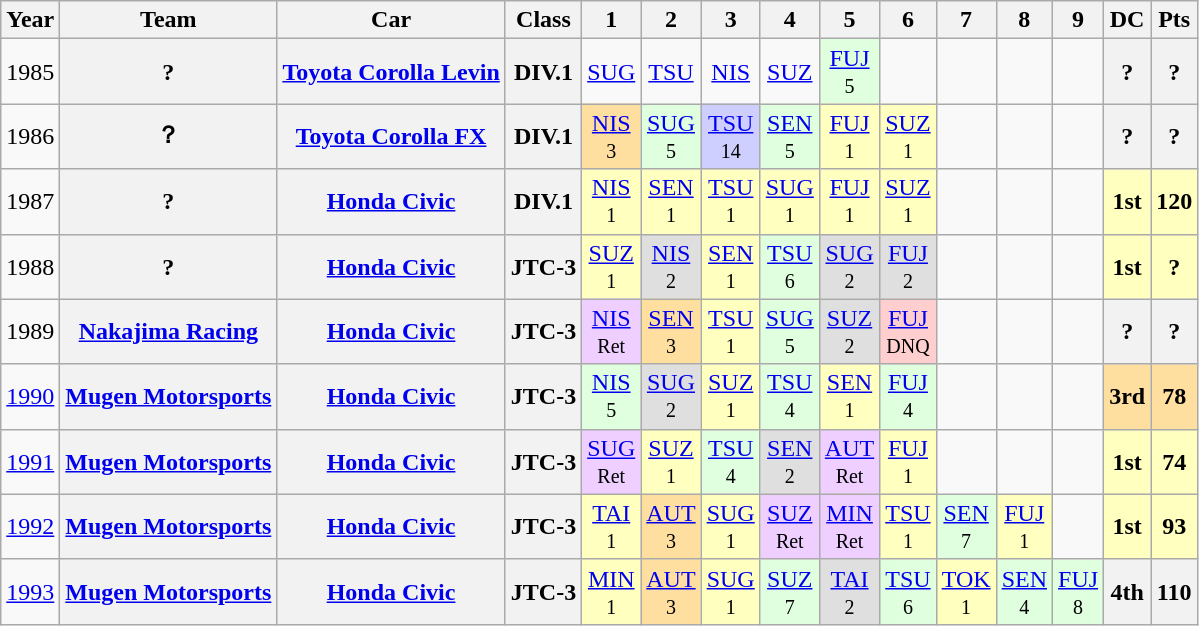<table class="wikitable" style="text-align:center; ">
<tr>
<th>Year</th>
<th>Team</th>
<th>Car</th>
<th>Class</th>
<th>1</th>
<th>2</th>
<th>3</th>
<th>4</th>
<th>5</th>
<th>6</th>
<th>7</th>
<th>8</th>
<th>9</th>
<th>DC</th>
<th>Pts</th>
</tr>
<tr>
<td>1985</td>
<th>?</th>
<th><a href='#'>Toyota Corolla Levin</a></th>
<th>DIV.1</th>
<td><a href='#'>SUG</a></td>
<td><a href='#'>TSU</a></td>
<td><a href='#'>NIS</a></td>
<td><a href='#'>SUZ</a></td>
<td style="background:#DFFFDF;"><a href='#'>FUJ</a><br><small>5</small></td>
<td></td>
<td></td>
<td></td>
<td></td>
<th>?</th>
<th>?</th>
</tr>
<tr>
<td>1986</td>
<th>？</th>
<th><a href='#'>Toyota Corolla FX</a></th>
<th>DIV.1</th>
<td style="background:#FFDF9F;"><a href='#'>NIS</a><br><small>3</small></td>
<td style="background:#DFFFDF;"><a href='#'>SUG</a><br><small>5</small></td>
<td style="background:#CFCFFF;"><a href='#'>TSU</a><br><small>14</small></td>
<td style="background:#DFFFDF;"><a href='#'>SEN</a><br><small>5</small></td>
<td style="background:#FFFFBF;"><a href='#'>FUJ</a><br><small>1</small></td>
<td style="background:#FFFFBF;"><a href='#'>SUZ</a><br><small>1</small></td>
<td></td>
<td></td>
<td></td>
<th>?</th>
<th>?</th>
</tr>
<tr>
<td>1987</td>
<th>?</th>
<th><a href='#'>Honda Civic</a></th>
<th>DIV.1</th>
<td style="background:#FFFFBF;"><a href='#'>NIS</a><br><small>1</small></td>
<td style="background:#FFFFBF;"><a href='#'>SEN</a><br><small>1</small></td>
<td style="background:#FFFFBF;"><a href='#'>TSU</a><br><small>1</small></td>
<td style="background:#FFFFBF;"><a href='#'>SUG</a><br><small>1</small></td>
<td style="background:#FFFFBF;"><a href='#'>FUJ</a><br><small>1</small></td>
<td style="background:#FFFFBF;"><a href='#'>SUZ</a><br><small>1</small></td>
<td></td>
<td></td>
<td></td>
<td style="background:#FFFFBF;"><strong>1st</strong></td>
<td style="background:#FFFFBF;"><strong>120</strong></td>
</tr>
<tr>
<td>1988</td>
<th>?</th>
<th><a href='#'>Honda Civic</a></th>
<th>JTC-3</th>
<td style="background:#FFFFBF;"><a href='#'>SUZ</a><br><small>1</small></td>
<td style="background:#DFDFDF;"><a href='#'>NIS</a><br><small>2</small></td>
<td style="background:#FFFFBF;"><a href='#'>SEN</a><br><small>1</small></td>
<td style="background:#DFFFDF;"><a href='#'>TSU</a><br><small>6</small></td>
<td style="background:#DFDFDF;"><a href='#'>SUG</a><br><small>2</small></td>
<td style="background:#DFDFDF;"><a href='#'>FUJ</a><br><small>2</small></td>
<td></td>
<td></td>
<td></td>
<td style="background:#FFFFBF;"><strong>1st</strong></td>
<td style="background:#FFFFBF;"><strong>?</strong></td>
</tr>
<tr>
<td>1989</td>
<th><a href='#'>Nakajima Racing</a></th>
<th><a href='#'>Honda Civic</a></th>
<th>JTC-3</th>
<td style="background:#EFCFFF;"><a href='#'>NIS</a><br><small>Ret</small></td>
<td style="background:#FFDF9F;"><a href='#'>SEN</a><br><small>3</small></td>
<td style="background:#FFFFBF;"><a href='#'>TSU</a><br><small>1</small></td>
<td style="background:#DFFFDF;"><a href='#'>SUG</a><br><small>5</small></td>
<td style="background:#DFDFDF;"><a href='#'>SUZ</a><br><small>2</small></td>
<td style="background:#FFCFCF;"><a href='#'>FUJ</a><br><small>DNQ</small></td>
<td></td>
<td></td>
<td></td>
<th>?</th>
<th>?</th>
</tr>
<tr>
<td><a href='#'>1990</a></td>
<th><a href='#'>Mugen Motorsports</a></th>
<th><a href='#'>Honda Civic</a></th>
<th>JTC-3</th>
<td style="background:#DFFFDF;"><a href='#'>NIS</a><br><small>5</small></td>
<td style="background:#DFDFDF;"><a href='#'>SUG</a><br><small>2</small></td>
<td style="background:#FFFFBF;"><a href='#'>SUZ</a><br><small>1</small></td>
<td style="background:#DFFFDF;"><a href='#'>TSU</a><br><small>4</small></td>
<td style="background:#FFFFBF;"><a href='#'>SEN</a><br><small>1</small></td>
<td style="background:#DFFFDF;"><a href='#'>FUJ</a><br><small>4</small></td>
<td></td>
<td></td>
<td></td>
<td style="background:#FFDF9F;"><strong>3rd</strong></td>
<td style="background:#FFDF9F;"><strong>78</strong></td>
</tr>
<tr>
<td><a href='#'>1991</a></td>
<th><a href='#'>Mugen Motorsports</a></th>
<th><a href='#'>Honda Civic</a></th>
<th>JTC-3</th>
<td style="background:#EFCFFF;"><a href='#'>SUG</a><br><small>Ret</small></td>
<td style="background:#FFFFBF;"><a href='#'>SUZ</a><br><small>1</small></td>
<td style="background:#DFFFDF;"><a href='#'>TSU</a><br><small>4</small></td>
<td style="background:#DFDFDF;"><a href='#'>SEN</a><br><small>2</small></td>
<td style="background:#EFCFFF;"><a href='#'>AUT</a><br><small>Ret</small></td>
<td style="background:#FFFFBF;"><a href='#'>FUJ</a><br><small>1</small></td>
<td></td>
<td></td>
<td></td>
<td style="background:#FFFFBF;"><strong>1st</strong></td>
<td style="background:#FFFFBF;"><strong>74</strong></td>
</tr>
<tr>
<td><a href='#'>1992</a></td>
<th><a href='#'>Mugen Motorsports</a></th>
<th><a href='#'>Honda Civic</a></th>
<th>JTC-3</th>
<td style="background:#FFFFBF;"><a href='#'>TAI</a><br><small>1</small></td>
<td style="background:#FFDF9F;"><a href='#'>AUT</a><br><small>3</small></td>
<td style="background:#FFFFBF;"><a href='#'>SUG</a><br><small>1</small></td>
<td style="background:#EFCFFF;"><a href='#'>SUZ</a><br><small>Ret</small></td>
<td style="background:#EFCFFF;"><a href='#'>MIN</a><br><small>Ret</small></td>
<td style="background:#FFFFBF;"><a href='#'>TSU</a><br><small>1</small></td>
<td style="background:#DFFFDF;"><a href='#'>SEN</a><br><small>7</small></td>
<td style="background:#FFFFBF;"><a href='#'>FUJ</a><br><small>1</small></td>
<td></td>
<td style="background:#FFFFBF;"><strong>1st</strong></td>
<td style="background:#FFFFBF;"><strong>93</strong></td>
</tr>
<tr>
<td><a href='#'>1993</a></td>
<th><a href='#'>Mugen Motorsports</a></th>
<th><a href='#'>Honda Civic</a></th>
<th>JTC-3</th>
<td style="background:#FFFFBF;"><a href='#'>MIN</a><br><small>1</small></td>
<td style="background:#FFDF9F;"><a href='#'>AUT</a><br><small>3</small></td>
<td style="background:#FFFFBF;"><a href='#'>SUG</a><br><small>1</small></td>
<td style="background:#DFFFDF;"><a href='#'>SUZ</a><br><small>7</small></td>
<td style="background:#DFDFDF;"><a href='#'>TAI</a><br><small>2</small></td>
<td style="background:#DFFFDF;"><a href='#'>TSU</a><br><small>6</small></td>
<td style="background:#FFFFBF;"><a href='#'>TOK</a><br><small>1</small></td>
<td style="background:#DFFFDF;"><a href='#'>SEN</a><br><small>4</small></td>
<td style="background:#DFFFDF;"><a href='#'>FUJ</a><br><small>8</small></td>
<th>4th</th>
<th>110</th>
</tr>
</table>
